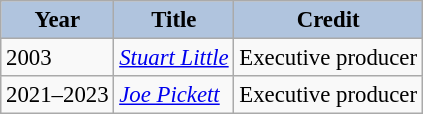<table class="wikitable" style="font-size:95%;">
<tr>
<th style="background:#B0C4DE;">Year</th>
<th style="background:#B0C4DE;">Title</th>
<th style="background:#B0C4DE;">Credit</th>
</tr>
<tr>
<td>2003</td>
<td><em><a href='#'>Stuart Little</a></em></td>
<td>Executive producer</td>
</tr>
<tr>
<td>2021–2023</td>
<td><em><a href='#'>Joe Pickett</a></em></td>
<td>Executive producer</td>
</tr>
</table>
